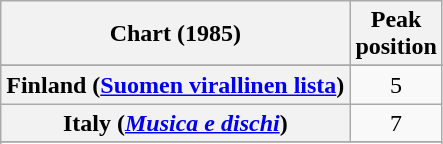<table class="wikitable sortable plainrowheaders" style="text-align:center">
<tr>
<th scope="col">Chart (1985)</th>
<th scope="col">Peak<br>position</th>
</tr>
<tr>
</tr>
<tr>
<th scope="row">Finland (<a href='#'>Suomen virallinen lista</a>)</th>
<td>5</td>
</tr>
<tr>
<th scope="row">Italy (<em><a href='#'>Musica e dischi</a></em>)</th>
<td>7</td>
</tr>
<tr>
</tr>
<tr>
</tr>
<tr>
</tr>
<tr>
</tr>
</table>
